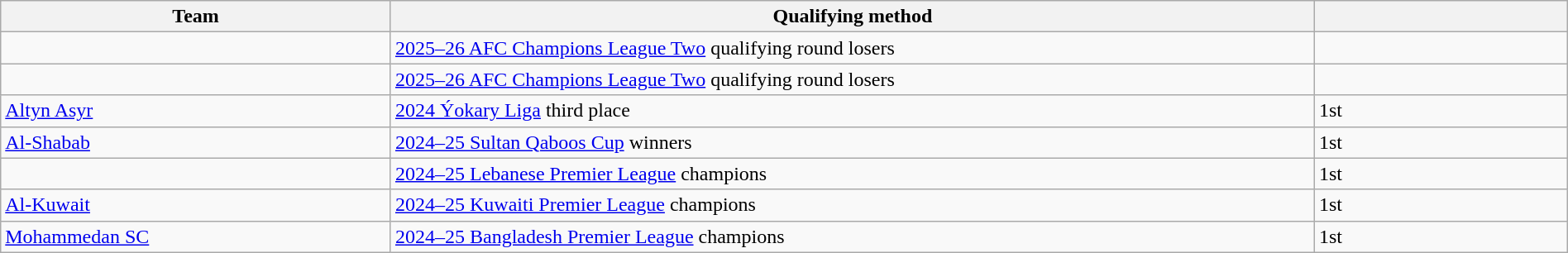<table class="wikitable" style="table-layout:fixed;width:100%;">
<tr>
<th width=25%>Team</th>
<th width=60%>Qualifying method</th>
<th width=16%> </th>
</tr>
<tr>
<td></td>
<td><a href='#'>2025–26 AFC Champions League Two</a> qualifying round losers</td>
<td></td>
</tr>
<tr>
<td></td>
<td><a href='#'>2025–26 AFC Champions League Two</a> qualifying round losers</td>
<td></td>
</tr>
<tr>
<td> <a href='#'>Altyn Asyr</a></td>
<td><a href='#'>2024 Ýokary Liga</a> third place</td>
<td>1st</td>
</tr>
<tr>
<td> <a href='#'>Al-Shabab</a></td>
<td><a href='#'>2024–25 Sultan Qaboos Cup</a> winners</td>
<td>1st</td>
</tr>
<tr>
<td></td>
<td><a href='#'>2024–25 Lebanese Premier League</a> champions</td>
<td>1st</td>
</tr>
<tr>
<td> <a href='#'>Al-Kuwait</a></td>
<td><a href='#'>2024–25 Kuwaiti Premier League</a> champions</td>
<td>1st</td>
</tr>
<tr>
<td> <a href='#'>Mohammedan SC</a></td>
<td><a href='#'>2024–25 Bangladesh Premier League</a> champions</td>
<td>1st</td>
</tr>
</table>
